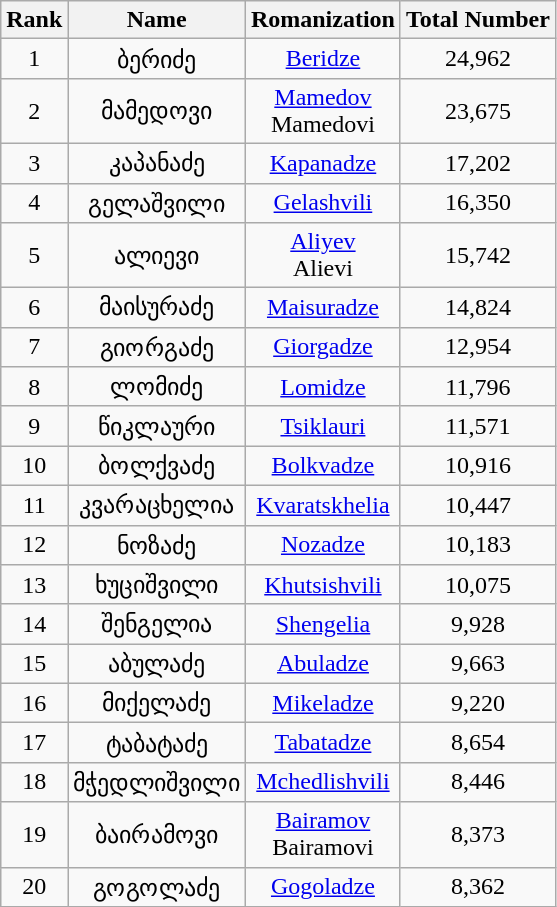<table class="wikitable" style="text-align:center;">
<tr>
<th>Rank</th>
<th>Name</th>
<th>Romanization</th>
<th>Total Number<br></th>
</tr>
<tr>
<td>1</td>
<td>ბერიძე</td>
<td><a href='#'>Beridze</a></td>
<td>24,962</td>
</tr>
<tr>
<td>2</td>
<td>მამედოვი</td>
<td><a href='#'>Mamedov</a><br>Mamedovi</td>
<td>23,675</td>
</tr>
<tr>
<td>3</td>
<td>კაპანაძე</td>
<td><a href='#'>Kapanadze</a></td>
<td>17,202</td>
</tr>
<tr>
<td>4</td>
<td>გელაშვილი</td>
<td><a href='#'>Gelashvili</a></td>
<td>16,350</td>
</tr>
<tr>
<td>5</td>
<td>ალიევი</td>
<td><a href='#'>Aliyev</a><br>Alievi</td>
<td>15,742</td>
</tr>
<tr>
<td>6</td>
<td>მაისურაძე</td>
<td><a href='#'>Maisuradze</a></td>
<td>14,824</td>
</tr>
<tr>
<td>7</td>
<td>გიორგაძე</td>
<td><a href='#'>Giorgadze</a></td>
<td>12,954</td>
</tr>
<tr>
<td>8</td>
<td>ლომიძე</td>
<td><a href='#'>Lomidze</a></td>
<td>11,796</td>
</tr>
<tr>
<td>9</td>
<td>წიკლაური</td>
<td><a href='#'>Tsiklauri</a></td>
<td>11,571</td>
</tr>
<tr>
<td>10</td>
<td>ბოლქვაძე</td>
<td><a href='#'>Bolkvadze</a></td>
<td>10,916</td>
</tr>
<tr>
<td>11</td>
<td>კვარაცხელია</td>
<td><a href='#'>Kvaratskhelia</a></td>
<td>10,447</td>
</tr>
<tr>
<td>12</td>
<td>ნოზაძე</td>
<td><a href='#'>Nozadze</a></td>
<td>10,183</td>
</tr>
<tr>
<td>13</td>
<td>ხუციშვილი</td>
<td><a href='#'>Khutsishvili</a></td>
<td>10,075</td>
</tr>
<tr>
<td>14</td>
<td>შენგელია</td>
<td><a href='#'>Shengelia</a></td>
<td>9,928</td>
</tr>
<tr>
<td>15</td>
<td>აბულაძე</td>
<td><a href='#'>Abuladze</a></td>
<td>9,663</td>
</tr>
<tr>
<td>16</td>
<td>მიქელაძე</td>
<td><a href='#'>Mikeladze</a></td>
<td>9,220</td>
</tr>
<tr>
<td>17</td>
<td>ტაბატაძე</td>
<td><a href='#'>Tabatadze</a></td>
<td>8,654</td>
</tr>
<tr>
<td>18</td>
<td>მჭედლიშვილი</td>
<td><a href='#'>Mchedlishvili</a></td>
<td>8,446</td>
</tr>
<tr>
<td>19</td>
<td>ბაირამოვი</td>
<td><a href='#'>Bairamov</a><br>Bairamovi</td>
<td>8,373</td>
</tr>
<tr>
<td>20</td>
<td>გოგოლაძე</td>
<td><a href='#'>Gogoladze</a></td>
<td>8,362</td>
</tr>
</table>
